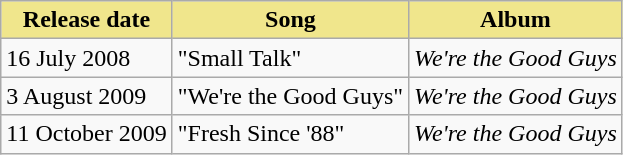<table class="wikitable">
<tr>
<th style="background:khaki;">Release date</th>
<th style="background:khaki;">Song</th>
<th style="background:khaki;">Album</th>
</tr>
<tr>
<td align="left">16 July 2008</td>
<td>"Small Talk"</td>
<td><em>We're the Good Guys</em></td>
</tr>
<tr>
<td align="left">3 August 2009</td>
<td>"We're the Good Guys"</td>
<td><em>We're the Good Guys</em></td>
</tr>
<tr>
<td align="left">11 October 2009</td>
<td>"Fresh Since '88"</td>
<td><em>We're the Good Guys</em></td>
</tr>
</table>
